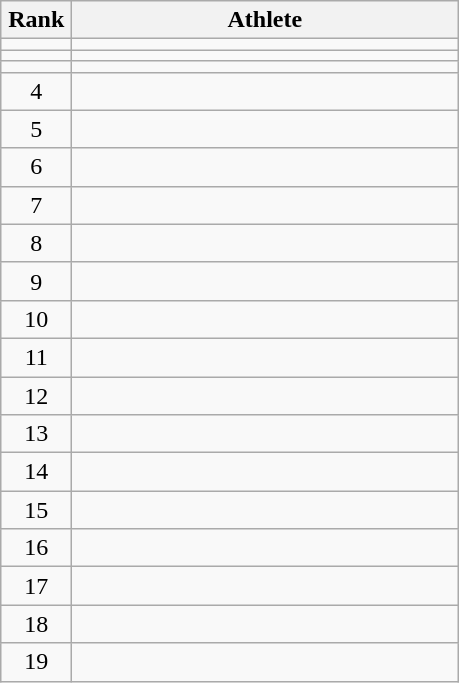<table class="wikitable" style="text-align: center;">
<tr>
<th width=40>Rank</th>
<th width=250>Athlete</th>
</tr>
<tr>
<td></td>
<td align="left"></td>
</tr>
<tr>
<td></td>
<td align="left"></td>
</tr>
<tr>
<td></td>
<td align="left"></td>
</tr>
<tr>
<td>4</td>
<td align="left"></td>
</tr>
<tr>
<td>5</td>
<td align="left"></td>
</tr>
<tr>
<td>6</td>
<td align="left"></td>
</tr>
<tr>
<td>7</td>
<td align="left"></td>
</tr>
<tr>
<td>8</td>
<td align="left"></td>
</tr>
<tr>
<td>9</td>
<td align="left"></td>
</tr>
<tr>
<td>10</td>
<td align="left"></td>
</tr>
<tr>
<td>11</td>
<td align="left"></td>
</tr>
<tr>
<td>12</td>
<td align="left"></td>
</tr>
<tr>
<td>13</td>
<td align="left"></td>
</tr>
<tr>
<td>14</td>
<td align="left"></td>
</tr>
<tr>
<td>15</td>
<td align="left"></td>
</tr>
<tr>
<td>16</td>
<td align="left"></td>
</tr>
<tr>
<td>17</td>
<td align="left"></td>
</tr>
<tr>
<td>18</td>
<td align="left"></td>
</tr>
<tr>
<td>19</td>
<td align="left"></td>
</tr>
</table>
